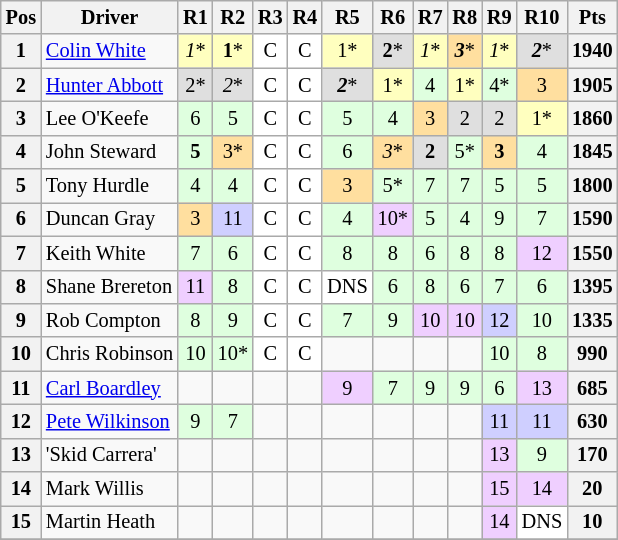<table class="wikitable" style="font-size: 85%; text-align:center">
<tr valign="top">
<th valign="middle">Pos</th>
<th valign="middle">Driver</th>
<th>R1</th>
<th>R2</th>
<th>R3</th>
<th>R4</th>
<th>R5</th>
<th>R6</th>
<th>R7</th>
<th>R8</th>
<th>R9</th>
<th>R10</th>
<th valign="middle">Pts</th>
</tr>
<tr>
<th>1</th>
<td align=left> <a href='#'>Colin White</a></td>
<td style="background:#FFFFBF;"><em>1</em>*</td>
<td style="background:#FFFFBF;"><strong>1</strong>*</td>
<td style="background:#FFFFFF;">C</td>
<td style="background:#FFFFFF;">C</td>
<td style="background:#FFFFBF;">1*</td>
<td style="background:#DFDFDF;"><strong>2</strong>*</td>
<td style="background:#FFFFBF;"><em>1</em>*</td>
<td style="background:#FFDF9F;"><strong><em>3</em></strong>*</td>
<td style="background:#FFFFBF;"><em>1</em>*</td>
<td style="background:#DFDFDF;"><strong><em>2</em></strong>*</td>
<th>1940</th>
</tr>
<tr>
<th>2</th>
<td align=left> <a href='#'>Hunter Abbott</a></td>
<td style="background:#DFDFDF;">2*</td>
<td style="background:#DFDFDF;"><em>2</em>*</td>
<td style="background:#FFFFFF;">C</td>
<td style="background:#FFFFFF;">C</td>
<td style="background:#DFDFDF;"><strong><em>2</em></strong>*</td>
<td style="background:#FFFFBF;">1*</td>
<td style="background:#DFFFDF;">4</td>
<td style="background:#FFFFBF;">1*</td>
<td style="background:#DFFFDF;">4*</td>
<td style="background:#FFDF9F;">3</td>
<th>1905</th>
</tr>
<tr>
<th>3</th>
<td align=left> Lee O'Keefe</td>
<td style="background:#DFFFDF;">6</td>
<td style="background:#DFFFDF;">5</td>
<td style="background:#FFFFFF;">C</td>
<td style="background:#FFFFFF;">C</td>
<td style="background:#DFFFDF;">5</td>
<td style="background:#DFFFDF;">4</td>
<td style="background:#FFDF9F;">3</td>
<td style="background:#DFDFDF;">2</td>
<td style="background:#DFDFDF;">2</td>
<td style="background:#FFFFBF;">1*</td>
<th>1860</th>
</tr>
<tr>
<th>4</th>
<td align=left> John Steward</td>
<td style="background:#DFFFDF;"><strong>5</strong></td>
<td style="background:#FFDF9F;">3*</td>
<td style="background:#FFFFFF;">C</td>
<td style="background:#FFFFFF;">C</td>
<td style="background:#DFFFDF;">6</td>
<td style="background:#FFDF9F;"><em>3</em>*</td>
<td style="background:#DFDFDF;"><strong>2</strong></td>
<td style="background:#DFFFDF;">5*</td>
<td style="background:#FFDF9F;"><strong>3</strong></td>
<td style="background:#DFFFDF;">4</td>
<th>1845</th>
</tr>
<tr>
<th>5</th>
<td align=left> Tony Hurdle</td>
<td style="background:#DFFFDF;">4</td>
<td style="background:#DFFFDF;">4</td>
<td style="background:#FFFFFF;">C</td>
<td style="background:#FFFFFF;">C</td>
<td style="background:#FFDF9F;">3</td>
<td style="background:#DFFFDF;">5*</td>
<td style="background:#DFFFDF;">7</td>
<td style="background:#DFFFDF;">7</td>
<td style="background:#DFFFDF;">5</td>
<td style="background:#DFFFDF;">5</td>
<th>1800</th>
</tr>
<tr>
<th>6</th>
<td align=left> Duncan Gray</td>
<td style="background:#FFDF9F;">3</td>
<td style="background:#CFCFFF;">11</td>
<td style="background:#FFFFFF;">C</td>
<td style="background:#FFFFFF;">C</td>
<td style="background:#DFFFDF;">4</td>
<td style="background:#EFCFFF;">10*</td>
<td style="background:#DFFFDF;">5</td>
<td style="background:#DFFFDF;">4</td>
<td style="background:#DFFFDF;">9</td>
<td style="background:#DFFFDF;">7</td>
<th>1590</th>
</tr>
<tr>
<th>7</th>
<td align=left> Keith White</td>
<td style="background:#DFFFDF;">7</td>
<td style="background:#DFFFDF;">6</td>
<td style="background:#FFFFFF;">C</td>
<td style="background:#FFFFFF;">C</td>
<td style="background:#DFFFDF;">8</td>
<td style="background:#DFFFDF;">8</td>
<td style="background:#DFFFDF;">6</td>
<td style="background:#DFFFDF;">8</td>
<td style="background:#DFFFDF;">8</td>
<td style="background:#EFCFFF;">12</td>
<th>1550</th>
</tr>
<tr>
<th>8</th>
<td align=left> Shane Brereton</td>
<td style="background:#EFCFFF;">11</td>
<td style="background:#DFFFDF;">8</td>
<td style="background:#FFFFFF;">C</td>
<td style="background:#FFFFFF;">C</td>
<td style="background:#FFFFFF;">DNS</td>
<td style="background:#DFFFDF;">6</td>
<td style="background:#DFFFDF;">8</td>
<td style="background:#DFFFDF;">6</td>
<td style="background:#DFFFDF;">7</td>
<td style="background:#DFFFDF;">6</td>
<th>1395</th>
</tr>
<tr>
<th>9</th>
<td align=left> Rob Compton</td>
<td style="background:#DFFFDF;">8</td>
<td style="background:#DFFFDF;">9</td>
<td style="background:#FFFFFF;">C</td>
<td style="background:#FFFFFF;">C</td>
<td style="background:#DFFFDF;">7</td>
<td style="background:#DFFFDF;">9</td>
<td style="background:#EFCFFF;">10</td>
<td style="background:#EFCFFF;">10</td>
<td style="background:#CFCFFF;">12</td>
<td style="background:#DFFFDF;">10</td>
<th>1335</th>
</tr>
<tr>
<th>10</th>
<td align=left> Chris Robinson</td>
<td style="background:#DFFFDF;">10</td>
<td style="background:#DFFFDF;">10*</td>
<td style="background:#FFFFFF;">C</td>
<td style="background:#FFFFFF;">C</td>
<td></td>
<td></td>
<td></td>
<td></td>
<td style="background:#DFFFDF;">10</td>
<td style="background:#DFFFDF;">8</td>
<th>990</th>
</tr>
<tr>
<th>11</th>
<td align=left> <a href='#'>Carl Boardley</a></td>
<td></td>
<td></td>
<td></td>
<td></td>
<td style="background:#EFCFFF;">9</td>
<td style="background:#DFFFDF;">7</td>
<td style="background:#DFFFDF;">9</td>
<td style="background:#DFFFDF;">9</td>
<td style="background:#DFFFDF;">6</td>
<td style="background:#EFCFFF;">13</td>
<th>685</th>
</tr>
<tr>
<th>12</th>
<td align=left> <a href='#'>Pete Wilkinson</a></td>
<td style="background:#DFFFDF;">9</td>
<td style="background:#DFFFDF;">7</td>
<td></td>
<td></td>
<td></td>
<td></td>
<td></td>
<td></td>
<td style="background:#CFCFFF;">11</td>
<td style="background:#CFCFFF;">11</td>
<th>630</th>
</tr>
<tr>
<th>13</th>
<td align=left> 'Skid Carrera'</td>
<td></td>
<td></td>
<td></td>
<td></td>
<td></td>
<td></td>
<td></td>
<td></td>
<td style="background:#EFCFFF;">13</td>
<td style="background:#DFFFDF;">9</td>
<th>170</th>
</tr>
<tr>
<th>14</th>
<td align=left> Mark Willis</td>
<td></td>
<td></td>
<td></td>
<td></td>
<td></td>
<td></td>
<td></td>
<td></td>
<td style="background:#EFCFFF;">15</td>
<td style="background:#EFCFFF;">14</td>
<th>20</th>
</tr>
<tr>
<th>15</th>
<td align=left> Martin Heath</td>
<td></td>
<td></td>
<td></td>
<td></td>
<td></td>
<td></td>
<td></td>
<td></td>
<td style="background:#EFCFFF;">14</td>
<td style="background:#FFFFFF;">DNS</td>
<th>10</th>
</tr>
<tr>
</tr>
</table>
